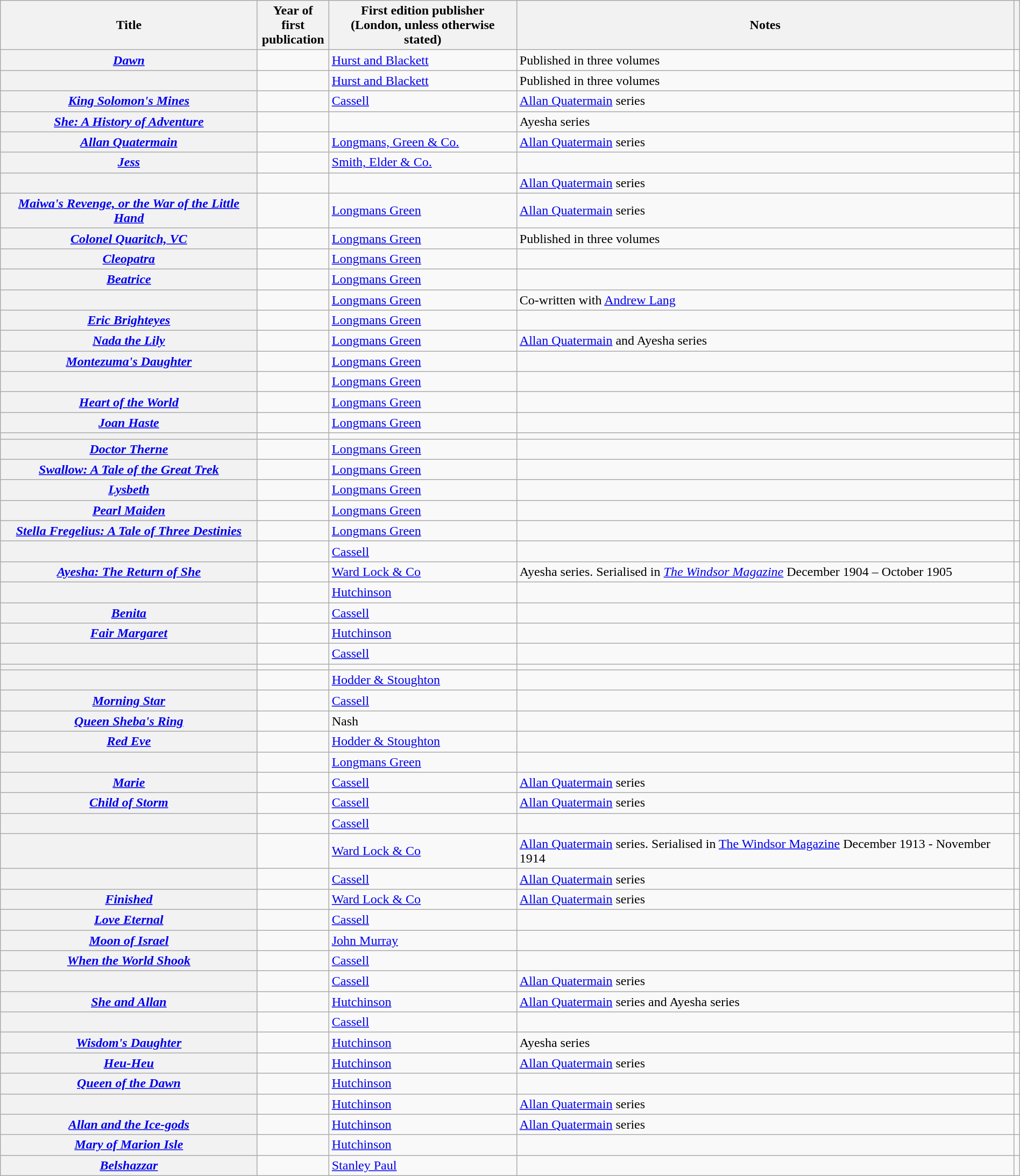<table class="wikitable plainrowheaders sortable" style="margin-right: 0;">
<tr>
<th scope="col">Title</th>
<th scope="col">Year of first<br>publication</th>
<th scope="col">First edition publisher<br>(London, unless otherwise stated)</th>
<th scope="col">Notes</th>
<th scope="col" class="unsortable"></th>
</tr>
<tr>
<th scope="row"><em><a href='#'>Dawn</a></em></th>
<td></td>
<td><a href='#'>Hurst and Blackett</a></td>
<td>Published in three volumes</td>
<td style="text-align: center;"></td>
</tr>
<tr>
<th scope="row"></th>
<td></td>
<td><a href='#'>Hurst and Blackett</a></td>
<td>Published in three volumes</td>
<td style="text-align: center;"></td>
</tr>
<tr>
<th scope="row"><em><a href='#'>King Solomon's Mines</a></em></th>
<td></td>
<td><a href='#'>Cassell</a></td>
<td><a href='#'>Allan Quatermain</a> series</td>
<td style="text-align: center;"></td>
</tr>
<tr>
<th scope="row"><em><a href='#'>She: A History of Adventure</a></em></th>
<td></td>
<td></td>
<td>Ayesha series</td>
<td style="text-align: center;"></td>
</tr>
<tr>
<th scope="row"><em><a href='#'>Allan Quatermain</a></em></th>
<td></td>
<td><a href='#'>Longmans, Green & Co.</a></td>
<td><a href='#'>Allan Quatermain</a> series</td>
<td style="text-align: center;"></td>
</tr>
<tr>
<th scope="row"><em><a href='#'>Jess</a></em></th>
<td></td>
<td><a href='#'>Smith, Elder & Co.</a></td>
<td></td>
<td style="text-align: center;"></td>
</tr>
<tr>
<th scope="row"></th>
<td></td>
<td></td>
<td><a href='#'>Allan Quatermain</a> series</td>
<td style="text-align: center;"></td>
</tr>
<tr>
<th scope="row"><em><a href='#'>Maiwa's Revenge, or the War of the Little Hand</a></em></th>
<td></td>
<td><a href='#'>Longmans Green</a></td>
<td><a href='#'>Allan Quatermain</a> series</td>
<td style="text-align: center;"></td>
</tr>
<tr>
<th scope="row"><em><a href='#'>Colonel Quaritch, VC</a></em></th>
<td></td>
<td><a href='#'>Longmans Green</a></td>
<td>Published in three volumes</td>
<td style="text-align: center;"></td>
</tr>
<tr>
<th scope="row"><em><a href='#'>Cleopatra</a></em></th>
<td></td>
<td><a href='#'>Longmans Green</a></td>
<td></td>
<td style="text-align: center;"></td>
</tr>
<tr>
<th scope="row"><em><a href='#'>Beatrice</a></em></th>
<td></td>
<td><a href='#'>Longmans Green</a></td>
<td></td>
<td style="text-align: center;"></td>
</tr>
<tr>
<th scope="row"></th>
<td></td>
<td><a href='#'>Longmans Green</a></td>
<td>Co-written with <a href='#'>Andrew Lang</a></td>
<td style="text-align: center;"></td>
</tr>
<tr>
<th scope="row"><em><a href='#'>Eric Brighteyes</a></em></th>
<td></td>
<td><a href='#'>Longmans Green</a></td>
<td></td>
<td style="text-align: center;"></td>
</tr>
<tr>
<th scope="row"><em><a href='#'>Nada the Lily</a></em></th>
<td></td>
<td><a href='#'>Longmans Green</a></td>
<td><a href='#'>Allan Quatermain</a> and Ayesha series</td>
<td style="text-align: center;"></td>
</tr>
<tr>
<th scope="row"><em><a href='#'>Montezuma's Daughter</a></em></th>
<td></td>
<td><a href='#'>Longmans Green</a></td>
<td></td>
<td style="text-align: center;"></td>
</tr>
<tr>
<th scope="row"></th>
<td></td>
<td><a href='#'>Longmans Green</a></td>
<td></td>
<td style="text-align: center;"></td>
</tr>
<tr>
<th scope="row"><em><a href='#'>Heart of the World</a></em></th>
<td></td>
<td><a href='#'>Longmans Green</a></td>
<td></td>
<td style="text-align: center;"></td>
</tr>
<tr>
<th scope="row"><em><a href='#'>Joan Haste</a></em></th>
<td></td>
<td><a href='#'>Longmans Green</a></td>
<td></td>
<td style="text-align: center;"></td>
</tr>
<tr>
<th scope="row"></th>
<td></td>
<td></td>
<td></td>
<td style="text-align: center;"></td>
</tr>
<tr>
<th scope="row"><em><a href='#'>Doctor Therne</a></em></th>
<td></td>
<td><a href='#'>Longmans Green</a></td>
<td></td>
<td style="text-align: center;"></td>
</tr>
<tr>
<th scope="row"><em><a href='#'>Swallow: A Tale of the Great Trek</a></em></th>
<td></td>
<td><a href='#'>Longmans Green</a></td>
<td></td>
<td style="text-align: center;"></td>
</tr>
<tr>
<th scope="row"><em><a href='#'>Lysbeth</a></em></th>
<td></td>
<td><a href='#'>Longmans Green</a></td>
<td></td>
<td style="text-align: center;"></td>
</tr>
<tr>
<th scope="row"><em><a href='#'>Pearl Maiden</a></em></th>
<td></td>
<td><a href='#'>Longmans Green</a></td>
<td></td>
<td style="text-align: center;"></td>
</tr>
<tr>
<th scope="row"><em><a href='#'>Stella Fregelius: A Tale of Three Destinies</a></em></th>
<td></td>
<td><a href='#'>Longmans Green</a></td>
<td></td>
<td style="text-align: center;"></td>
</tr>
<tr>
<th scope="row"></th>
<td></td>
<td><a href='#'>Cassell</a></td>
<td></td>
<td style="text-align: center;"></td>
</tr>
<tr>
<th scope="row"><em><a href='#'>Ayesha: The Return of She</a></em></th>
<td></td>
<td><a href='#'>Ward Lock & Co</a></td>
<td>Ayesha series. Serialised in <em><a href='#'>The Windsor Magazine</a></em> December 1904 – October 1905</td>
<td style="text-align: center;"></td>
</tr>
<tr>
<th scope="row"></th>
<td></td>
<td><a href='#'>Hutchinson</a></td>
<td></td>
<td style="text-align: center;"></td>
</tr>
<tr>
<th scope="row"><em><a href='#'>Benita</a></em></th>
<td></td>
<td><a href='#'>Cassell</a></td>
<td></td>
<td style="text-align: center;"></td>
</tr>
<tr>
<th scope="row"><em><a href='#'>Fair Margaret</a></em></th>
<td></td>
<td><a href='#'>Hutchinson</a></td>
<td></td>
<td style="text-align: center;"></td>
</tr>
<tr>
<th scope="row"></th>
<td></td>
<td><a href='#'>Cassell</a></td>
<td></td>
<td style="text-align: center;"></td>
</tr>
<tr>
<th scope="row"></th>
<td></td>
<td></td>
<td></td>
<td style="text-align: center;"></td>
</tr>
<tr>
<th scope="row"></th>
<td></td>
<td><a href='#'>Hodder & Stoughton</a></td>
<td></td>
<td style="text-align: center;"></td>
</tr>
<tr>
<th scope="row"><em><a href='#'>Morning Star</a></em></th>
<td></td>
<td><a href='#'>Cassell</a></td>
<td></td>
<td style="text-align: center;"></td>
</tr>
<tr>
<th scope="row"><em><a href='#'>Queen Sheba's Ring</a></em></th>
<td></td>
<td>Nash</td>
<td></td>
<td style="text-align: center;"></td>
</tr>
<tr>
<th scope="row"><em><a href='#'>Red Eve</a></em></th>
<td></td>
<td><a href='#'>Hodder & Stoughton</a></td>
<td></td>
<td style="text-align: center;"></td>
</tr>
<tr>
<th scope="row"></th>
<td></td>
<td><a href='#'>Longmans Green</a></td>
<td></td>
<td style="text-align: center;"></td>
</tr>
<tr>
<th scope="row"><em><a href='#'>Marie</a></em></th>
<td></td>
<td><a href='#'>Cassell</a></td>
<td><a href='#'>Allan Quatermain</a> series</td>
<td style="text-align: center;"></td>
</tr>
<tr>
<th scope="row"><em><a href='#'>Child of Storm</a></em></th>
<td></td>
<td><a href='#'>Cassell</a></td>
<td><a href='#'>Allan Quatermain</a> series</td>
<td style="text-align: center;"></td>
</tr>
<tr>
<th scope="row"></th>
<td></td>
<td><a href='#'>Cassell</a></td>
<td></td>
<td style="text-align: center;"></td>
</tr>
<tr>
<th scope="row"></th>
<td></td>
<td><a href='#'>Ward Lock & Co</a></td>
<td><a href='#'>Allan Quatermain</a> series. Serialised in <a href='#'>The Windsor Magazine</a> December 1913 - November 1914</td>
<td style="text-align: center;"></td>
</tr>
<tr>
<th scope="row"></th>
<td></td>
<td><a href='#'>Cassell</a></td>
<td><a href='#'>Allan Quatermain</a> series</td>
<td style="text-align: center;"></td>
</tr>
<tr>
<th scope="row"><em><a href='#'>Finished</a></em></th>
<td></td>
<td><a href='#'>Ward Lock & Co</a></td>
<td><a href='#'>Allan Quatermain</a> series</td>
<td style="text-align: center;"></td>
</tr>
<tr>
<th scope="row"><em><a href='#'>Love Eternal</a></em></th>
<td></td>
<td><a href='#'>Cassell</a></td>
<td></td>
<td style="text-align: center;"></td>
</tr>
<tr>
<th scope="row"><em><a href='#'>Moon of Israel</a></em></th>
<td></td>
<td><a href='#'>John Murray</a></td>
<td></td>
<td style="text-align: center;"></td>
</tr>
<tr>
<th scope="row"><em><a href='#'>When the World Shook</a></em></th>
<td></td>
<td><a href='#'>Cassell</a></td>
<td></td>
<td style="text-align: center;"></td>
</tr>
<tr>
<th scope="row"></th>
<td></td>
<td><a href='#'>Cassell</a></td>
<td><a href='#'>Allan Quatermain</a> series</td>
<td style="text-align: center;"></td>
</tr>
<tr>
<th scope="row"><em><a href='#'>She and Allan</a></em></th>
<td></td>
<td><a href='#'>Hutchinson</a></td>
<td><a href='#'>Allan Quatermain</a> series and Ayesha series</td>
<td style="text-align: center;"></td>
</tr>
<tr>
<th scope="row"></th>
<td></td>
<td><a href='#'>Cassell</a></td>
<td></td>
<td style="text-align: center;"></td>
</tr>
<tr>
<th scope="row"><em><a href='#'>Wisdom's Daughter</a></em></th>
<td></td>
<td><a href='#'>Hutchinson</a></td>
<td>Ayesha series</td>
<td style="text-align: center;"></td>
</tr>
<tr>
<th scope="row"><em><a href='#'>Heu-Heu</a></em></th>
<td></td>
<td><a href='#'>Hutchinson</a></td>
<td><a href='#'>Allan Quatermain</a> series</td>
<td style="text-align: center;"></td>
</tr>
<tr>
<th scope="row"><em><a href='#'>Queen of the Dawn</a></em></th>
<td></td>
<td><a href='#'>Hutchinson</a></td>
<td></td>
<td style="text-align: center;"></td>
</tr>
<tr>
<th scope="row"></th>
<td></td>
<td><a href='#'>Hutchinson</a></td>
<td><a href='#'>Allan Quatermain</a> series</td>
<td style="text-align: center;"></td>
</tr>
<tr>
<th scope="row"><em><a href='#'>Allan and the Ice-gods</a></em></th>
<td></td>
<td><a href='#'>Hutchinson</a></td>
<td><a href='#'>Allan Quatermain</a> series</td>
<td style="text-align: center;"></td>
</tr>
<tr>
<th scope="row"><em><a href='#'>Mary of Marion Isle</a></em></th>
<td></td>
<td><a href='#'>Hutchinson</a></td>
<td></td>
<td style="text-align: center;"></td>
</tr>
<tr>
<th scope="row"><em><a href='#'>Belshazzar</a></em></th>
<td></td>
<td><a href='#'>Stanley Paul</a></td>
<td></td>
<td style="text-align: center;"></td>
</tr>
</table>
